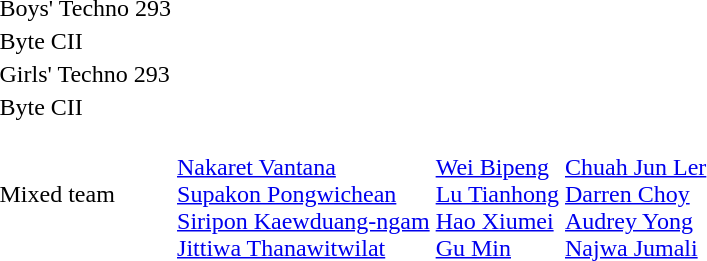<table>
<tr>
<td>Boys' Techno 293</td>
<td></td>
<td></td>
<td></td>
</tr>
<tr>
<td>Byte CII</td>
<td></td>
<td></td>
<td></td>
</tr>
<tr>
<td>Girls' Techno 293</td>
<td></td>
<td></td>
<td></td>
</tr>
<tr>
<td>Byte CII</td>
<td></td>
<td></td>
<td></td>
</tr>
<tr>
<td>Mixed team</td>
<td><br><a href='#'>Nakaret Vantana</a><br><a href='#'>Supakon Pongwichean</a><br><a href='#'>Siripon Kaewduang-ngam</a><br><a href='#'>Jittiwa Thanawitwilat</a></td>
<td><br><a href='#'>Wei Bipeng</a><br><a href='#'>Lu Tianhong</a><br><a href='#'>Hao Xiumei</a><br><a href='#'>Gu Min</a></td>
<td><br><a href='#'>Chuah Jun Ler</a><br><a href='#'>Darren Choy</a><br><a href='#'>Audrey Yong</a><br><a href='#'>Najwa Jumali</a></td>
</tr>
</table>
